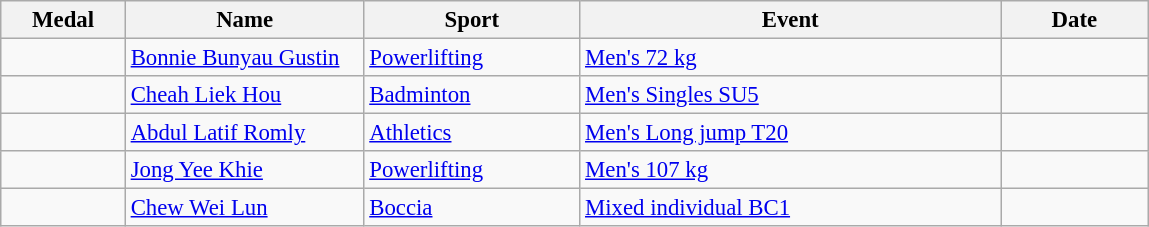<table class="wikitable sortable" style="font-size:95%">
<tr>
<th style="width:5em">Medal</th>
<th style="width:10em">Name</th>
<th style="width:9em">Sport</th>
<th style="width:18em">Event</th>
<th style="width:6em">Date</th>
</tr>
<tr>
<td></td>
<td><a href='#'>Bonnie Bunyau Gustin</a></td>
<td><a href='#'>Powerlifting</a></td>
<td><a href='#'> Men's 72 kg</a></td>
<td></td>
</tr>
<tr>
<td></td>
<td><a href='#'>Cheah Liek Hou</a></td>
<td><a href='#'>Badminton</a></td>
<td><a href='#'>Men's Singles SU5</a></td>
<td></td>
</tr>
<tr>
<td></td>
<td><a href='#'>Abdul Latif Romly</a></td>
<td><a href='#'>Athletics</a></td>
<td><a href='#'>Men's Long jump T20</a></td>
<td></td>
</tr>
<tr>
<td></td>
<td><a href='#'>Jong Yee Khie</a></td>
<td><a href='#'>Powerlifting</a></td>
<td><a href='#'>Men's 107 kg</a></td>
<td></td>
</tr>
<tr>
<td></td>
<td><a href='#'>Chew Wei Lun</a></td>
<td><a href='#'>Boccia</a></td>
<td><a href='#'>Mixed individual BC1</a></td>
<td></td>
</tr>
</table>
